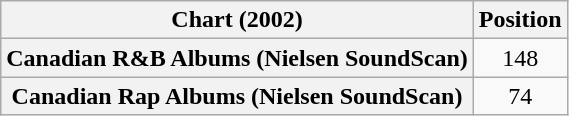<table class="wikitable sortable plainrowheaders">
<tr>
<th scope="col">Chart (2002)</th>
<th scope="col">Position</th>
</tr>
<tr>
<th scope="row">Canadian R&B Albums (Nielsen SoundScan)</th>
<td style="text-align:center;">148</td>
</tr>
<tr>
<th scope="row">Canadian Rap Albums (Nielsen SoundScan)</th>
<td style="text-align:center;">74</td>
</tr>
</table>
